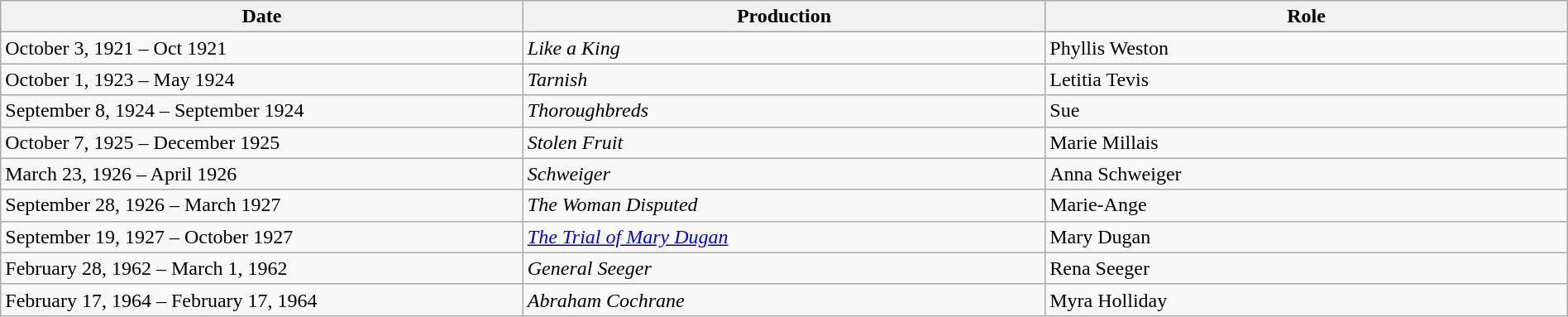<table class="wikitable sortable" width="100%">
<tr>
<th width="30%">Date</th>
<th width="30%">Production</th>
<th width="30%">Role</th>
</tr>
<tr>
<td>October 3, 1921 – Oct 1921</td>
<td><em>Like a King</em></td>
<td>Phyllis Weston</td>
</tr>
<tr>
<td>October 1, 1923 – May 1924</td>
<td><em>Tarnish</em></td>
<td>Letitia Tevis</td>
</tr>
<tr>
<td>September 8, 1924 – September 1924</td>
<td><em>Thoroughbreds</em></td>
<td>Sue</td>
</tr>
<tr>
<td>October 7, 1925 – December 1925</td>
<td><em>Stolen Fruit</em></td>
<td>Marie Millais</td>
</tr>
<tr>
<td>March 23, 1926 – April 1926</td>
<td><em>Schweiger</em></td>
<td>Anna Schweiger</td>
</tr>
<tr>
<td>September 28, 1926 – March 1927</td>
<td><em>The Woman Disputed</em></td>
<td>Marie-Ange</td>
</tr>
<tr>
<td>September 19, 1927 – October 1927</td>
<td><em><a href='#'>The Trial of Mary Dugan</a></em></td>
<td>Mary Dugan</td>
</tr>
<tr>
<td>February 28, 1962 – March 1, 1962</td>
<td><em>General Seeger</em></td>
<td>Rena Seeger</td>
</tr>
<tr>
<td>February 17, 1964 – February 17, 1964</td>
<td><em>Abraham Cochrane</em></td>
<td>Myra Holliday</td>
</tr>
</table>
